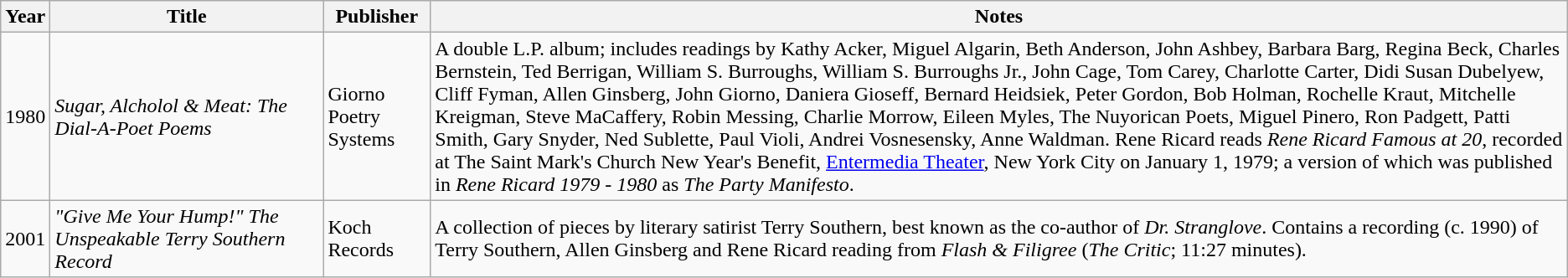<table class="wikitable">
<tr>
<th>Year</th>
<th style="width:210px;">Title</th>
<th>Publisher</th>
<th>Notes</th>
</tr>
<tr>
<td>1980</td>
<td><em>Sugar, Alcholol & Meat: The Dial-A-Poet Poems</em></td>
<td>Giorno Poetry Systems</td>
<td>A double L.P. album; includes readings by Kathy Acker, Miguel Algarin, Beth Anderson, John Ashbey, Barbara Barg, Regina Beck, Charles Bernstein, Ted Berrigan, William S. Burroughs, William S. Burroughs Jr., John Cage, Tom Carey, Charlotte Carter, Didi Susan Dubelyew, Cliff Fyman, Allen Ginsberg, John Giorno, Daniera Gioseff, Bernard Heidsiek, Peter Gordon, Bob Holman, Rochelle Kraut, Mitchelle Kreigman, Steve MaCaffery, Robin Messing, Charlie Morrow, Eileen Myles, The Nuyorican Poets, Miguel Pinero, Ron Padgett, Patti Smith, Gary Snyder, Ned Sublette, Paul Violi, Andrei Vosnesensky, Anne Waldman. Rene Ricard reads <em>Rene Ricard Famous at 20</em>, recorded at The Saint Mark's Church New Year's Benefit, <a href='#'>Entermedia Theater</a>, New York City on January 1, 1979; a version of which was published in <em>Rene Ricard 1979 - 1980</em> as <em>The Party Manifesto</em>.</td>
</tr>
<tr>
<td>2001</td>
<td><em>"Give Me Your Hump!" The Unspeakable Terry Southern Record</em></td>
<td>Koch Records</td>
<td>A collection of pieces by literary satirist Terry Southern, best known as the co-author of <em>Dr. Stranglove</em>. Contains a recording (c. 1990) of Terry Southern, Allen Ginsberg and Rene Ricard reading from <em>Flash & Filigree</em> (<em>The Critic</em>; 11:27 minutes).</td>
</tr>
</table>
